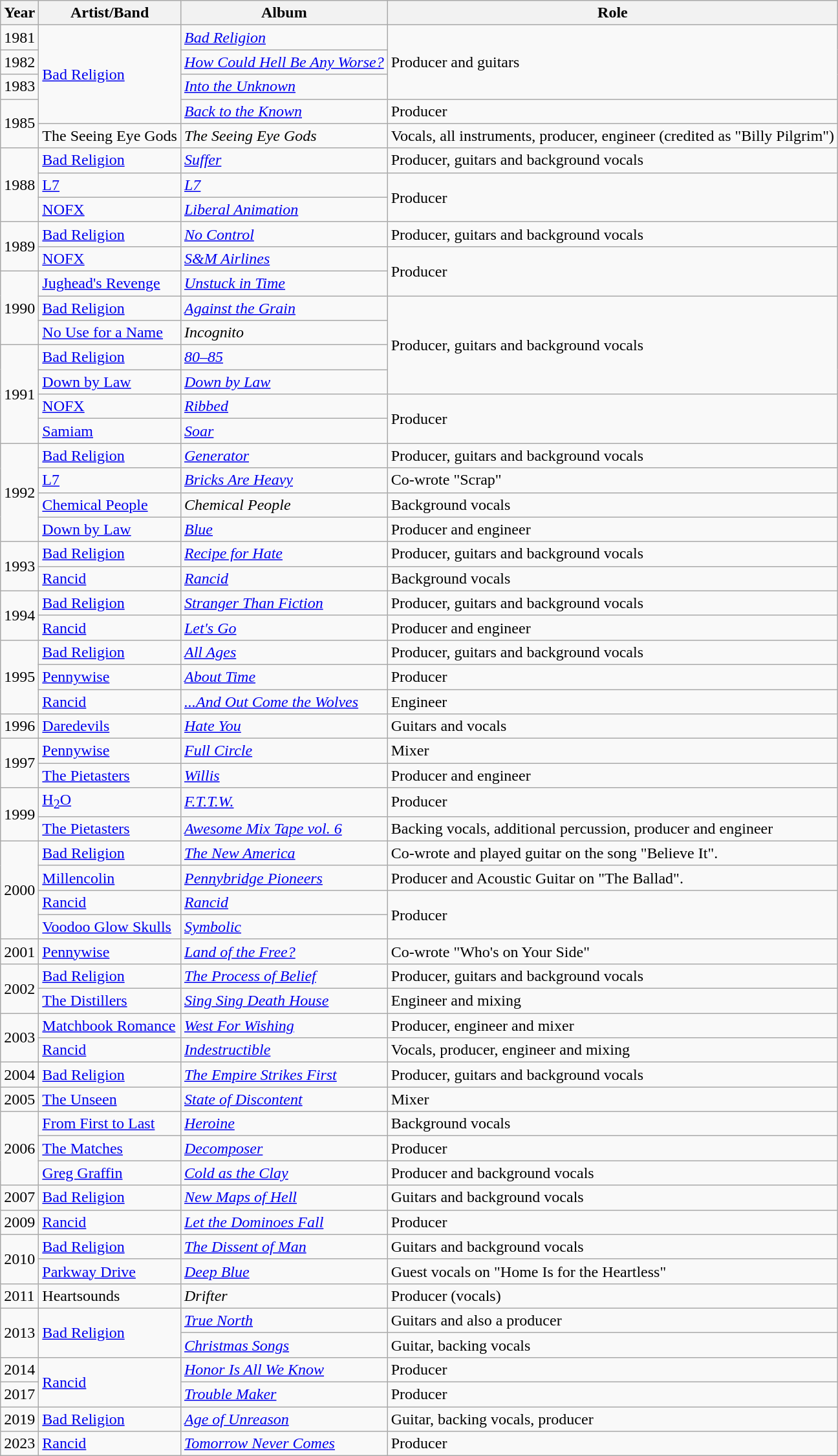<table class="wikitable">
<tr>
<th>Year</th>
<th>Artist/Band</th>
<th>Album</th>
<th>Role</th>
</tr>
<tr>
<td>1981</td>
<td rowspan="4"><a href='#'>Bad Religion</a></td>
<td><em><a href='#'>Bad Religion</a></em></td>
<td rowspan="3">Producer and guitars</td>
</tr>
<tr>
<td>1982</td>
<td><em><a href='#'>How Could Hell Be Any Worse?</a></em></td>
</tr>
<tr>
<td>1983</td>
<td><em><a href='#'>Into the Unknown</a></em></td>
</tr>
<tr>
<td rowspan="2">1985</td>
<td><em><a href='#'>Back to the Known</a></em></td>
<td>Producer</td>
</tr>
<tr>
<td>The Seeing Eye Gods</td>
<td><em>The Seeing Eye Gods</em></td>
<td>Vocals, all instruments, producer, engineer (credited as "Billy Pilgrim")</td>
</tr>
<tr>
<td rowspan="3">1988</td>
<td><a href='#'>Bad Religion</a></td>
<td><em><a href='#'>Suffer</a></em></td>
<td>Producer, guitars and background vocals</td>
</tr>
<tr>
<td><a href='#'>L7</a></td>
<td><em><a href='#'>L7</a></em></td>
<td rowspan="2">Producer</td>
</tr>
<tr>
<td><a href='#'>NOFX</a></td>
<td><em><a href='#'>Liberal Animation</a></em></td>
</tr>
<tr>
<td rowspan="2">1989</td>
<td><a href='#'>Bad Religion</a></td>
<td><em><a href='#'>No Control</a></em></td>
<td>Producer, guitars and background vocals</td>
</tr>
<tr>
<td><a href='#'>NOFX</a></td>
<td><em><a href='#'>S&M Airlines</a></em></td>
<td rowspan="2">Producer</td>
</tr>
<tr>
<td rowspan="3">1990</td>
<td><a href='#'>Jughead's Revenge</a></td>
<td><em><a href='#'>Unstuck in Time</a></em></td>
</tr>
<tr>
<td><a href='#'>Bad Religion</a></td>
<td><em><a href='#'>Against the Grain</a></em></td>
<td rowspan="4">Producer, guitars and background vocals</td>
</tr>
<tr>
<td><a href='#'>No Use for a Name</a></td>
<td><em>Incognito</em></td>
</tr>
<tr>
<td rowspan="4">1991</td>
<td><a href='#'>Bad Religion</a></td>
<td><em><a href='#'>80–85</a></em></td>
</tr>
<tr>
<td><a href='#'>Down by Law</a></td>
<td><em><a href='#'>Down by Law</a></em></td>
</tr>
<tr>
<td><a href='#'>NOFX</a></td>
<td><em><a href='#'>Ribbed</a></em></td>
<td rowspan="2">Producer</td>
</tr>
<tr>
<td><a href='#'>Samiam</a></td>
<td><em><a href='#'>Soar</a></em></td>
</tr>
<tr>
<td rowspan="4">1992</td>
<td><a href='#'>Bad Religion</a></td>
<td><em><a href='#'>Generator</a></em></td>
<td>Producer, guitars and background vocals</td>
</tr>
<tr>
<td><a href='#'>L7</a></td>
<td><em><a href='#'>Bricks Are Heavy</a></em></td>
<td>Co-wrote "Scrap"</td>
</tr>
<tr>
<td><a href='#'>Chemical People</a></td>
<td><em>Chemical People</em></td>
<td>Background vocals</td>
</tr>
<tr>
<td><a href='#'>Down by Law</a></td>
<td><em><a href='#'>Blue</a></em></td>
<td>Producer and engineer</td>
</tr>
<tr>
<td rowspan="2">1993</td>
<td><a href='#'>Bad Religion</a></td>
<td><em><a href='#'>Recipe for Hate</a></em></td>
<td>Producer, guitars and background vocals</td>
</tr>
<tr>
<td><a href='#'>Rancid</a></td>
<td><em><a href='#'>Rancid</a></em></td>
<td>Background vocals</td>
</tr>
<tr>
<td rowspan="2">1994</td>
<td><a href='#'>Bad Religion</a></td>
<td><em><a href='#'>Stranger Than Fiction</a></em></td>
<td>Producer, guitars and background vocals</td>
</tr>
<tr>
<td><a href='#'>Rancid</a></td>
<td><em><a href='#'>Let's Go</a></em></td>
<td>Producer and engineer</td>
</tr>
<tr>
<td rowspan="3">1995</td>
<td><a href='#'>Bad Religion</a></td>
<td><em><a href='#'>All Ages</a></em></td>
<td>Producer, guitars and background vocals</td>
</tr>
<tr>
<td><a href='#'>Pennywise</a></td>
<td><em><a href='#'>About Time</a></em></td>
<td>Producer</td>
</tr>
<tr>
<td><a href='#'>Rancid</a></td>
<td><em><a href='#'>...And Out Come the Wolves</a></em></td>
<td>Engineer</td>
</tr>
<tr>
<td>1996</td>
<td><a href='#'>Daredevils</a></td>
<td><em><a href='#'>Hate You</a></em></td>
<td>Guitars and vocals</td>
</tr>
<tr>
<td rowspan="2">1997</td>
<td><a href='#'>Pennywise</a></td>
<td><em><a href='#'>Full Circle</a></em></td>
<td>Mixer</td>
</tr>
<tr>
<td><a href='#'>The Pietasters</a></td>
<td><em><a href='#'>Willis</a></em></td>
<td>Producer and engineer</td>
</tr>
<tr>
<td rowspan="2">1999</td>
<td><a href='#'>H<sub>2</sub>O</a></td>
<td><em><a href='#'>F.T.T.W.</a></em></td>
<td>Producer</td>
</tr>
<tr>
<td><a href='#'>The Pietasters</a></td>
<td><em><a href='#'>Awesome Mix Tape vol. 6</a></em></td>
<td>Backing vocals, additional percussion, producer and engineer</td>
</tr>
<tr>
<td rowspan="4">2000</td>
<td><a href='#'>Bad Religion</a></td>
<td><em><a href='#'>The New America</a></em></td>
<td>Co-wrote and played guitar on the song "Believe It".</td>
</tr>
<tr>
<td><a href='#'>Millencolin</a></td>
<td><em><a href='#'>Pennybridge Pioneers</a></em></td>
<td>Producer and Acoustic Guitar on "The Ballad".</td>
</tr>
<tr>
<td><a href='#'>Rancid</a></td>
<td><em><a href='#'>Rancid</a></em></td>
<td rowspan="2">Producer</td>
</tr>
<tr>
<td><a href='#'>Voodoo Glow Skulls</a></td>
<td><em><a href='#'>Symbolic</a></em></td>
</tr>
<tr>
<td>2001</td>
<td><a href='#'>Pennywise</a></td>
<td><em><a href='#'>Land of the Free?</a></em></td>
<td>Co-wrote "Who's on Your Side"</td>
</tr>
<tr>
<td rowspan="2">2002</td>
<td><a href='#'>Bad Religion</a></td>
<td><em><a href='#'>The Process of Belief</a></em></td>
<td>Producer, guitars and background vocals</td>
</tr>
<tr>
<td><a href='#'>The Distillers</a></td>
<td><em><a href='#'>Sing Sing Death House</a></em></td>
<td>Engineer and mixing</td>
</tr>
<tr>
<td rowspan="2">2003</td>
<td><a href='#'>Matchbook Romance</a></td>
<td><em><a href='#'>West For Wishing</a></em></td>
<td>Producer, engineer and mixer</td>
</tr>
<tr>
<td><a href='#'>Rancid</a></td>
<td><em><a href='#'>Indestructible</a></em></td>
<td>Vocals, producer, engineer and mixing</td>
</tr>
<tr>
<td>2004</td>
<td><a href='#'>Bad Religion</a></td>
<td><em><a href='#'>The Empire Strikes First</a></em></td>
<td>Producer, guitars and background vocals</td>
</tr>
<tr>
<td>2005</td>
<td><a href='#'>The Unseen</a></td>
<td><em><a href='#'>State of Discontent</a></em></td>
<td>Mixer</td>
</tr>
<tr>
<td rowspan="3">2006</td>
<td><a href='#'>From First to Last</a></td>
<td><em><a href='#'>Heroine</a></em></td>
<td>Background vocals</td>
</tr>
<tr>
<td><a href='#'>The Matches</a></td>
<td><em><a href='#'>Decomposer</a></em></td>
<td>Producer</td>
</tr>
<tr>
<td><a href='#'>Greg Graffin</a></td>
<td><em><a href='#'>Cold as the Clay</a></em></td>
<td>Producer and background vocals</td>
</tr>
<tr>
<td>2007</td>
<td><a href='#'>Bad Religion</a></td>
<td><em><a href='#'>New Maps of Hell</a></em></td>
<td>Guitars and background vocals</td>
</tr>
<tr>
<td>2009</td>
<td><a href='#'>Rancid</a></td>
<td><em><a href='#'>Let the Dominoes Fall</a></em></td>
<td>Producer</td>
</tr>
<tr>
<td rowspan="2">2010</td>
<td><a href='#'>Bad Religion</a></td>
<td><em><a href='#'>The Dissent of Man</a></em></td>
<td>Guitars and background vocals</td>
</tr>
<tr>
<td><a href='#'>Parkway Drive</a></td>
<td><em><a href='#'>Deep Blue</a></em></td>
<td>Guest vocals on "Home Is for the Heartless"</td>
</tr>
<tr>
<td>2011</td>
<td>Heartsounds</td>
<td><em>Drifter</em></td>
<td>Producer (vocals)</td>
</tr>
<tr>
<td rowspan="2">2013</td>
<td rowspan="2"><a href='#'>Bad Religion</a></td>
<td><em><a href='#'>True North</a></em></td>
<td>Guitars and also a producer</td>
</tr>
<tr>
<td><em><a href='#'>Christmas Songs</a></em></td>
<td>Guitar, backing vocals</td>
</tr>
<tr>
<td>2014</td>
<td rowspan="2"><a href='#'>Rancid</a></td>
<td><em><a href='#'>Honor Is All We Know</a></em></td>
<td>Producer</td>
</tr>
<tr>
<td>2017</td>
<td><em><a href='#'>Trouble Maker</a></em></td>
<td>Producer</td>
</tr>
<tr>
<td>2019</td>
<td><a href='#'>Bad Religion</a></td>
<td><em><a href='#'>Age of Unreason</a></em></td>
<td>Guitar, backing vocals, producer</td>
</tr>
<tr>
<td>2023</td>
<td><a href='#'>Rancid</a></td>
<td><em><a href='#'>Tomorrow Never Comes</a></em></td>
<td>Producer</td>
</tr>
</table>
